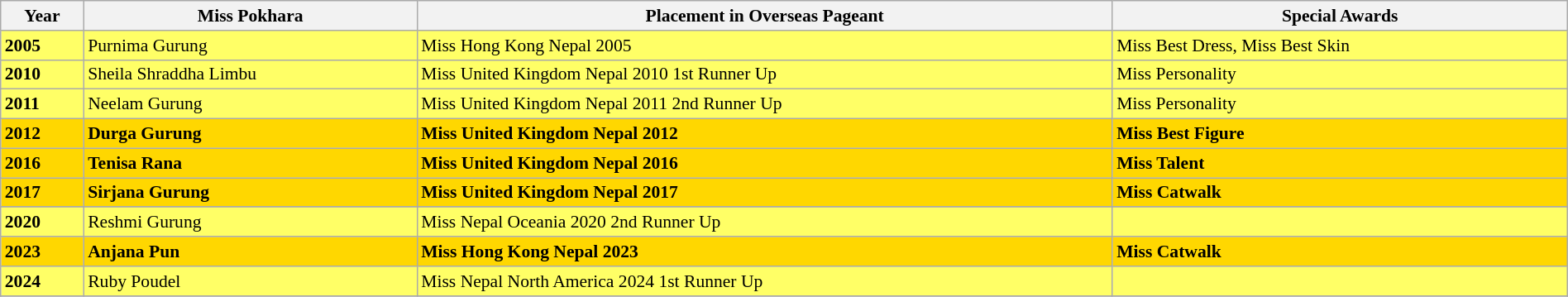<table class="wikitable" style="width:100%; font-size:90%;">
<tr>
<th>Year</th>
<th>Miss Pokhara</th>
<th>Placement in Overseas Pageant</th>
<th>Special Awards</th>
</tr>
<tr style="background-color:#FFFF66">
<td><strong>2005</strong></td>
<td>Purnima Gurung</td>
<td>Miss Hong Kong Nepal 2005</td>
<td>Miss Best Dress, Miss Best Skin</td>
</tr>
<tr style="background-color:#FFFF66">
<td><strong>2010</strong></td>
<td>Sheila Shraddha Limbu</td>
<td>Miss United Kingdom Nepal 2010 1st Runner Up</td>
<td>Miss Personality</td>
</tr>
<tr style="background-color:#FFFF66">
<td><strong>2011</strong></td>
<td>Neelam Gurung</td>
<td>Miss United Kingdom Nepal 2011 2nd Runner Up</td>
<td>Miss Personality</td>
</tr>
<tr style="background:GOLD; font-weight:bold;">
<td><strong>2012</strong></td>
<td>Durga Gurung</td>
<td>Miss United Kingdom Nepal 2012</td>
<td>Miss Best Figure</td>
</tr>
<tr style="background:GOLD; font-weight:bold;">
<td><strong>2016</strong></td>
<td>Tenisa Rana</td>
<td>Miss United Kingdom Nepal 2016</td>
<td>Miss Talent</td>
</tr>
<tr style="background:GOLD; font-weight:bold;">
<td><strong>2017</strong></td>
<td>Sirjana Gurung</td>
<td>Miss United Kingdom Nepal 2017</td>
<td>Miss Catwalk</td>
</tr>
<tr style="background:GOLD; font-weight:bold;">
</tr>
<tr style="background-color:#FFFF66">
<td><strong>2020</strong></td>
<td>Reshmi Gurung</td>
<td>Miss Nepal Oceania 2020 2nd Runner Up</td>
<td></td>
</tr>
<tr style="background:GOLD; font-weight:bold;">
<td><strong>2023</strong></td>
<td>Anjana Pun</td>
<td>Miss Hong Kong Nepal 2023</td>
<td>Miss Catwalk</td>
</tr>
<tr style="background-color:#FFFF66">
<td><strong>2024</strong></td>
<td>Ruby Poudel</td>
<td>Miss Nepal North America 2024 1st Runner Up</td>
<td></td>
</tr>
<tr>
</tr>
</table>
